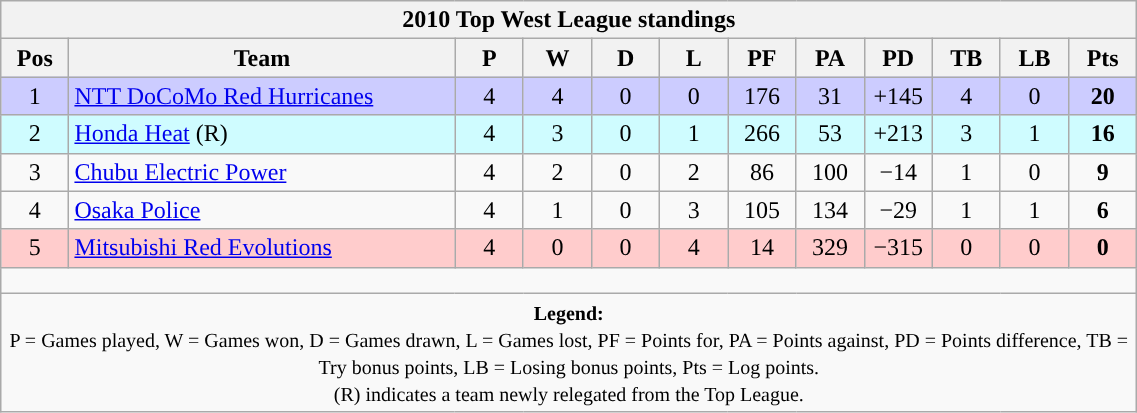<table class="wikitable" style="text-align:center; font-size:100%; width:60%;">
<tr>
<th colspan="100%" cellpadding="0" cellspacing="0"><strong>2010 Top West League standings</strong></th>
</tr>
<tr>
<th style="width:6%;">Pos</th>
<th style="width:34%;">Team</th>
<th style="width:6%;">P</th>
<th style="width:6%;">W</th>
<th style="width:6%;">D</th>
<th style="width:6%;">L</th>
<th style="width:6%;">PF</th>
<th style="width:6%;">PA</th>
<th style="width:6%;">PD</th>
<th style="width:6%;">TB</th>
<th style="width:6%;">LB</th>
<th style="width:6%;">Pts<br></th>
</tr>
<tr style="background:#CCCCFF;">
<td>1</td>
<td style="text-align:left;"><a href='#'>NTT DoCoMo Red Hurricanes</a></td>
<td>4</td>
<td>4</td>
<td>0</td>
<td>0</td>
<td>176</td>
<td>31</td>
<td>+145</td>
<td>4</td>
<td>0</td>
<td><strong>20</strong></td>
</tr>
<tr style="background:#CFFCFF;">
<td>2</td>
<td style="text-align:left;"><a href='#'>Honda Heat</a> (R)</td>
<td>4</td>
<td>3</td>
<td>0</td>
<td>1</td>
<td>266</td>
<td>53</td>
<td>+213</td>
<td>3</td>
<td>1</td>
<td><strong>16</strong></td>
</tr>
<tr>
<td>3</td>
<td style="text-align:left;"><a href='#'>Chubu Electric Power</a></td>
<td>4</td>
<td>2</td>
<td>0</td>
<td>2</td>
<td>86</td>
<td>100</td>
<td>−14</td>
<td>1</td>
<td>0</td>
<td><strong>9</strong></td>
</tr>
<tr>
<td>4</td>
<td style="text-align:left;"><a href='#'>Osaka Police</a></td>
<td>4</td>
<td>1</td>
<td>0</td>
<td>3</td>
<td>105</td>
<td>134</td>
<td>−29</td>
<td>1</td>
<td>1</td>
<td><strong>6</strong></td>
</tr>
<tr style="background:#FFCCCC;">
<td>5</td>
<td style="text-align:left;"><a href='#'>Mitsubishi Red Evolutions</a></td>
<td>4</td>
<td>0</td>
<td>0</td>
<td>4</td>
<td>14</td>
<td>329</td>
<td>−315</td>
<td>0</td>
<td>0</td>
<td><strong>0</strong></td>
</tr>
<tr>
<td colspan="100%" style="height:10px;"></td>
</tr>
<tr>
<td colspan="100%"><small><strong>Legend:</strong> <br> P = Games played, W = Games won, D = Games drawn, L = Games lost, PF = Points for, PA = Points against, PD = Points difference, TB = Try bonus points, LB = Losing bonus points, Pts = Log points. <br> (R) indicates a team newly relegated from the Top League.</small></td>
</tr>
</table>
